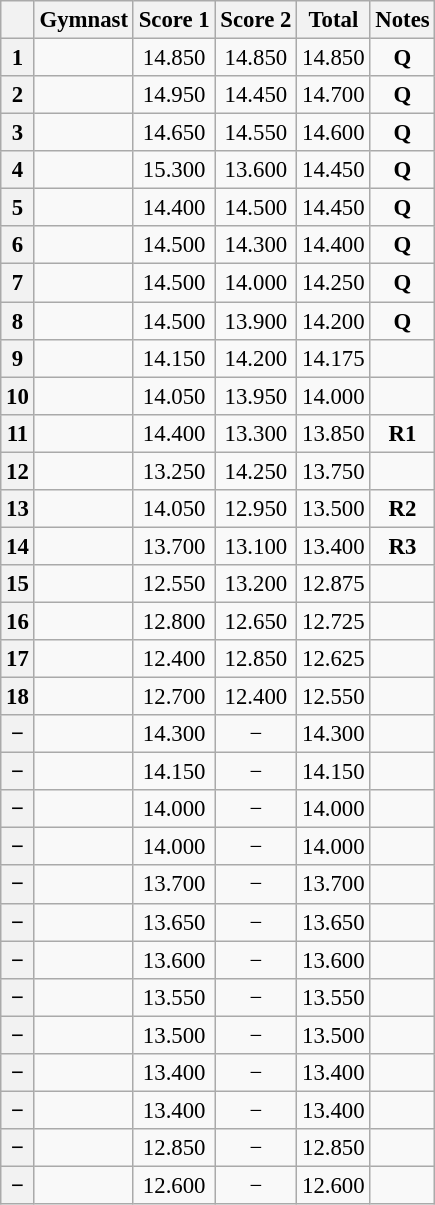<table class="wikitable sortable" style="text-align:center; font-size:95%;">
<tr>
<th></th>
<th>Gymnast</th>
<th>Score 1</th>
<th>Score 2</th>
<th>Total</th>
<th>Notes</th>
</tr>
<tr>
<th>1</th>
<td align=left></td>
<td>14.850</td>
<td>14.850</td>
<td>14.850</td>
<td><strong>Q</strong></td>
</tr>
<tr>
<th>2</th>
<td align=left></td>
<td>14.950</td>
<td>14.450</td>
<td>14.700</td>
<td><strong>Q</strong></td>
</tr>
<tr>
<th>3</th>
<td align=left></td>
<td>14.650</td>
<td>14.550</td>
<td>14.600</td>
<td><strong>Q</strong></td>
</tr>
<tr>
<th>4</th>
<td align=left></td>
<td>15.300</td>
<td>13.600</td>
<td>14.450</td>
<td><strong>Q</strong></td>
</tr>
<tr>
<th>5</th>
<td align=left></td>
<td>14.400</td>
<td>14.500</td>
<td>14.450</td>
<td><strong>Q</strong></td>
</tr>
<tr>
<th>6</th>
<td align=left></td>
<td>14.500</td>
<td>14.300</td>
<td>14.400</td>
<td><strong>Q</strong></td>
</tr>
<tr>
<th>7</th>
<td align=left></td>
<td>14.500</td>
<td>14.000</td>
<td>14.250</td>
<td><strong>Q</strong></td>
</tr>
<tr>
<th>8</th>
<td align=left></td>
<td>14.500</td>
<td>13.900</td>
<td>14.200</td>
<td><strong>Q</strong></td>
</tr>
<tr>
<th>9</th>
<td align=left></td>
<td>14.150</td>
<td>14.200</td>
<td>14.175</td>
<td></td>
</tr>
<tr>
<th>10</th>
<td align=left></td>
<td>14.050</td>
<td>13.950</td>
<td>14.000</td>
<td></td>
</tr>
<tr>
<th>11</th>
<td align=left></td>
<td>14.400</td>
<td>13.300</td>
<td>13.850</td>
<td><strong>R1</strong></td>
</tr>
<tr>
<th>12</th>
<td align=left></td>
<td>13.250</td>
<td>14.250</td>
<td>13.750</td>
<td></td>
</tr>
<tr>
<th>13</th>
<td align=left></td>
<td>14.050</td>
<td>12.950</td>
<td>13.500</td>
<td><strong>R2</strong></td>
</tr>
<tr>
<th>14</th>
<td align=left></td>
<td>13.700</td>
<td>13.100</td>
<td>13.400</td>
<td><strong>R3</strong></td>
</tr>
<tr>
<th>15</th>
<td align=left></td>
<td>12.550</td>
<td>13.200</td>
<td>12.875</td>
<td></td>
</tr>
<tr>
<th>16</th>
<td align=left></td>
<td>12.800</td>
<td>12.650</td>
<td>12.725</td>
<td></td>
</tr>
<tr>
<th>17</th>
<td align=left></td>
<td>12.400</td>
<td>12.850</td>
<td>12.625</td>
<td></td>
</tr>
<tr>
<th>18</th>
<td align=left></td>
<td>12.700</td>
<td>12.400</td>
<td>12.550</td>
<td></td>
</tr>
<tr>
<th>−</th>
<td align=left></td>
<td>14.300</td>
<td>−</td>
<td>14.300</td>
<td></td>
</tr>
<tr>
<th>−</th>
<td align=left></td>
<td>14.150</td>
<td>−</td>
<td>14.150</td>
<td></td>
</tr>
<tr>
<th>−</th>
<td align=left></td>
<td>14.000</td>
<td>−</td>
<td>14.000</td>
<td></td>
</tr>
<tr>
<th>−</th>
<td align=left></td>
<td>14.000</td>
<td>−</td>
<td>14.000</td>
<td></td>
</tr>
<tr>
<th>−</th>
<td align=left></td>
<td>13.700</td>
<td>−</td>
<td>13.700</td>
<td></td>
</tr>
<tr>
<th>−</th>
<td align=left></td>
<td>13.650</td>
<td>−</td>
<td>13.650</td>
<td></td>
</tr>
<tr>
<th>−</th>
<td align=left></td>
<td>13.600</td>
<td>−</td>
<td>13.600</td>
<td></td>
</tr>
<tr>
<th>−</th>
<td align=left></td>
<td>13.550</td>
<td>−</td>
<td>13.550</td>
<td></td>
</tr>
<tr>
<th>−</th>
<td align=left></td>
<td>13.500</td>
<td>−</td>
<td>13.500</td>
<td></td>
</tr>
<tr>
<th>−</th>
<td align=left></td>
<td>13.400</td>
<td>−</td>
<td>13.400</td>
<td></td>
</tr>
<tr>
<th>−</th>
<td align=left></td>
<td>13.400</td>
<td>−</td>
<td>13.400</td>
<td></td>
</tr>
<tr>
<th>−</th>
<td align=left></td>
<td>12.850</td>
<td>−</td>
<td>12.850</td>
<td></td>
</tr>
<tr>
<th>−</th>
<td align=left></td>
<td>12.600</td>
<td>−</td>
<td>12.600</td>
<td></td>
</tr>
</table>
